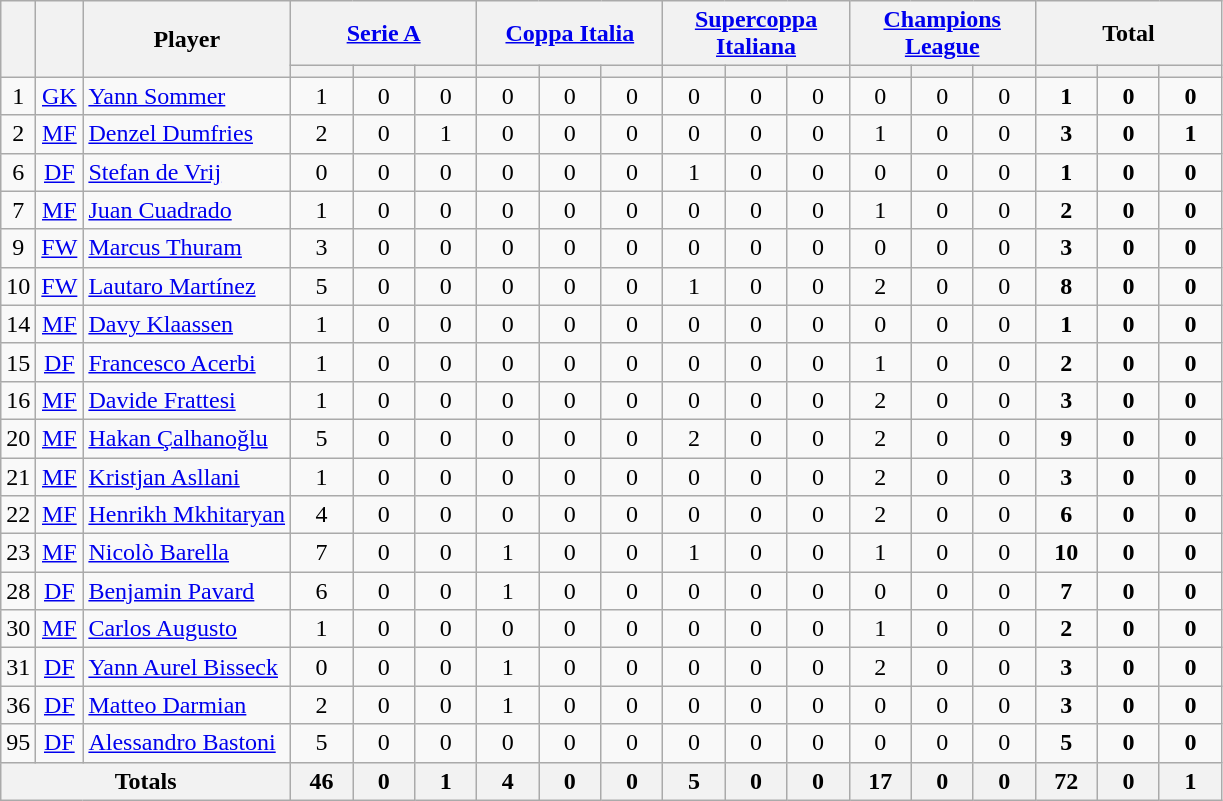<table class="wikitable" style="text-align:center;">
<tr>
<th rowspan="2" !width=15></th>
<th rowspan="2" !width=15></th>
<th rowspan="2" !width=160>Player</th>
<th colspan="3"><a href='#'>Serie A</a></th>
<th colspan="3"><a href='#'>Coppa Italia</a></th>
<th colspan="3"><a href='#'>Supercoppa Italiana</a></th>
<th colspan="3"><a href='#'>Champions League</a></th>
<th colspan="3">Total</th>
</tr>
<tr>
<th width=34; background:#fe9;"></th>
<th width=34; background:#fe9;"></th>
<th width=34; background:#ff8888;"></th>
<th width=34; background:#fe9;"></th>
<th width=34; background:#fe9;"></th>
<th width=34; background:#ff8888;"></th>
<th width=34; background:#fe9;"></th>
<th width=34; background:#fe9;"></th>
<th width=34; background:#ff8888;"></th>
<th width=34; background:#fe9;"></th>
<th width=34; background:#fe9;"></th>
<th width=34; background:#ff8888;"></th>
<th width=34; background:#fe9;"></th>
<th width=34; background:#fe9;"></th>
<th width=34; background:#ff8888;"></th>
</tr>
<tr>
<td>1</td>
<td><a href='#'>GK</a></td>
<td align=left> <a href='#'>Yann Sommer</a></td>
<td>1</td>
<td>0</td>
<td>0</td>
<td>0</td>
<td>0</td>
<td>0</td>
<td>0</td>
<td>0</td>
<td>0</td>
<td>0</td>
<td>0</td>
<td>0</td>
<td><strong>1</strong></td>
<td><strong>0</strong></td>
<td><strong>0</strong></td>
</tr>
<tr>
<td>2</td>
<td><a href='#'>MF</a></td>
<td align=left> <a href='#'>Denzel Dumfries</a></td>
<td>2</td>
<td>0</td>
<td>1</td>
<td>0</td>
<td>0</td>
<td>0</td>
<td>0</td>
<td>0</td>
<td>0</td>
<td>1</td>
<td>0</td>
<td>0</td>
<td><strong>3</strong></td>
<td><strong>0</strong></td>
<td><strong>1</strong></td>
</tr>
<tr>
<td>6</td>
<td><a href='#'>DF</a></td>
<td align=left> <a href='#'>Stefan de Vrij</a></td>
<td>0</td>
<td>0</td>
<td>0</td>
<td>0</td>
<td>0</td>
<td>0</td>
<td>1</td>
<td>0</td>
<td>0</td>
<td>0</td>
<td>0</td>
<td>0</td>
<td><strong>1</strong></td>
<td><strong>0</strong></td>
<td><strong>0</strong></td>
</tr>
<tr>
<td>7</td>
<td><a href='#'>MF</a></td>
<td align=left> <a href='#'>Juan Cuadrado</a></td>
<td>1</td>
<td>0</td>
<td>0</td>
<td>0</td>
<td>0</td>
<td>0</td>
<td>0</td>
<td>0</td>
<td>0</td>
<td>1</td>
<td>0</td>
<td>0</td>
<td><strong>2</strong></td>
<td><strong>0</strong></td>
<td><strong>0</strong></td>
</tr>
<tr>
<td>9</td>
<td><a href='#'>FW</a></td>
<td align=left> <a href='#'>Marcus Thuram</a></td>
<td>3</td>
<td>0</td>
<td>0</td>
<td>0</td>
<td>0</td>
<td>0</td>
<td>0</td>
<td>0</td>
<td>0</td>
<td>0</td>
<td>0</td>
<td>0</td>
<td><strong>3</strong></td>
<td><strong>0</strong></td>
<td><strong>0</strong></td>
</tr>
<tr>
<td>10</td>
<td><a href='#'>FW</a></td>
<td align=left> <a href='#'>Lautaro Martínez</a></td>
<td>5</td>
<td>0</td>
<td>0</td>
<td>0</td>
<td>0</td>
<td>0</td>
<td>1</td>
<td>0</td>
<td>0</td>
<td>2</td>
<td>0</td>
<td>0</td>
<td><strong>8</strong></td>
<td><strong>0</strong></td>
<td><strong>0</strong></td>
</tr>
<tr>
<td>14</td>
<td><a href='#'>MF</a></td>
<td align=left> <a href='#'>Davy Klaassen</a></td>
<td>1</td>
<td>0</td>
<td>0</td>
<td>0</td>
<td>0</td>
<td>0</td>
<td>0</td>
<td>0</td>
<td>0</td>
<td>0</td>
<td>0</td>
<td>0</td>
<td><strong>1</strong></td>
<td><strong>0</strong></td>
<td><strong>0</strong></td>
</tr>
<tr>
<td>15</td>
<td><a href='#'>DF</a></td>
<td align=left> <a href='#'>Francesco Acerbi</a></td>
<td>1</td>
<td>0</td>
<td>0</td>
<td>0</td>
<td>0</td>
<td>0</td>
<td>0</td>
<td>0</td>
<td>0</td>
<td>1</td>
<td>0</td>
<td>0</td>
<td><strong>2</strong></td>
<td><strong>0</strong></td>
<td><strong>0</strong></td>
</tr>
<tr>
<td>16</td>
<td><a href='#'>MF</a></td>
<td align=left> <a href='#'>Davide Frattesi</a></td>
<td>1</td>
<td>0</td>
<td>0</td>
<td>0</td>
<td>0</td>
<td>0</td>
<td>0</td>
<td>0</td>
<td>0</td>
<td>2</td>
<td>0</td>
<td>0</td>
<td><strong>3</strong></td>
<td><strong>0</strong></td>
<td><strong>0</strong></td>
</tr>
<tr>
<td>20</td>
<td><a href='#'>MF</a></td>
<td align=left> <a href='#'>Hakan Çalhanoğlu</a></td>
<td>5</td>
<td>0</td>
<td>0</td>
<td>0</td>
<td>0</td>
<td>0</td>
<td>2</td>
<td>0</td>
<td>0</td>
<td>2</td>
<td>0</td>
<td>0</td>
<td><strong>9</strong></td>
<td><strong>0</strong></td>
<td><strong>0</strong></td>
</tr>
<tr>
<td>21</td>
<td><a href='#'>MF</a></td>
<td align=left> <a href='#'>Kristjan Asllani</a></td>
<td>1</td>
<td>0</td>
<td>0</td>
<td>0</td>
<td>0</td>
<td>0</td>
<td>0</td>
<td>0</td>
<td>0</td>
<td>2</td>
<td>0</td>
<td>0</td>
<td><strong>3</strong></td>
<td><strong>0</strong></td>
<td><strong>0</strong></td>
</tr>
<tr>
<td>22</td>
<td><a href='#'>MF</a></td>
<td align=left> <a href='#'>Henrikh Mkhitaryan</a></td>
<td>4</td>
<td>0</td>
<td>0</td>
<td>0</td>
<td>0</td>
<td>0</td>
<td>0</td>
<td>0</td>
<td>0</td>
<td>2</td>
<td>0</td>
<td>0</td>
<td><strong>6</strong></td>
<td><strong>0</strong></td>
<td><strong>0</strong></td>
</tr>
<tr>
<td>23</td>
<td><a href='#'>MF</a></td>
<td align=left> <a href='#'>Nicolò Barella</a></td>
<td>7</td>
<td>0</td>
<td>0</td>
<td>1</td>
<td>0</td>
<td>0</td>
<td>1</td>
<td>0</td>
<td>0</td>
<td>1</td>
<td>0</td>
<td>0</td>
<td><strong>10</strong></td>
<td><strong>0</strong></td>
<td><strong>0</strong></td>
</tr>
<tr>
<td>28</td>
<td><a href='#'>DF</a></td>
<td align=left> <a href='#'>Benjamin Pavard</a></td>
<td>6</td>
<td>0</td>
<td>0</td>
<td>1</td>
<td>0</td>
<td>0</td>
<td>0</td>
<td>0</td>
<td>0</td>
<td>0</td>
<td>0</td>
<td>0</td>
<td><strong>7</strong></td>
<td><strong>0</strong></td>
<td><strong>0</strong></td>
</tr>
<tr>
<td>30</td>
<td><a href='#'>MF</a></td>
<td align=left> <a href='#'>Carlos Augusto</a></td>
<td>1</td>
<td>0</td>
<td>0</td>
<td>0</td>
<td>0</td>
<td>0</td>
<td>0</td>
<td>0</td>
<td>0</td>
<td>1</td>
<td>0</td>
<td>0</td>
<td><strong>2</strong></td>
<td><strong>0</strong></td>
<td><strong>0</strong></td>
</tr>
<tr>
<td>31</td>
<td><a href='#'>DF</a></td>
<td align=left> <a href='#'>Yann Aurel Bisseck</a></td>
<td>0</td>
<td>0</td>
<td>0</td>
<td>1</td>
<td>0</td>
<td>0</td>
<td>0</td>
<td>0</td>
<td>0</td>
<td>2</td>
<td>0</td>
<td>0</td>
<td><strong>3</strong></td>
<td><strong>0</strong></td>
<td><strong>0</strong></td>
</tr>
<tr>
<td>36</td>
<td><a href='#'>DF</a></td>
<td align=left> <a href='#'>Matteo Darmian</a></td>
<td>2</td>
<td>0</td>
<td>0</td>
<td>1</td>
<td>0</td>
<td>0</td>
<td>0</td>
<td>0</td>
<td>0</td>
<td>0</td>
<td>0</td>
<td>0</td>
<td><strong>3</strong></td>
<td><strong>0</strong></td>
<td><strong>0</strong></td>
</tr>
<tr>
<td>95</td>
<td><a href='#'>DF</a></td>
<td align=left> <a href='#'>Alessandro Bastoni</a></td>
<td>5</td>
<td>0</td>
<td>0</td>
<td>0</td>
<td>0</td>
<td>0</td>
<td>0</td>
<td>0</td>
<td>0</td>
<td>0</td>
<td>0</td>
<td>0</td>
<td><strong>5</strong></td>
<td><strong>0</strong></td>
<td><strong>0</strong></td>
</tr>
<tr>
<th colspan=3>Totals</th>
<th>46</th>
<th>0</th>
<th>1</th>
<th>4</th>
<th>0</th>
<th>0</th>
<th>5</th>
<th>0</th>
<th>0</th>
<th>17</th>
<th>0</th>
<th>0</th>
<th>72</th>
<th>0</th>
<th>1</th>
</tr>
</table>
